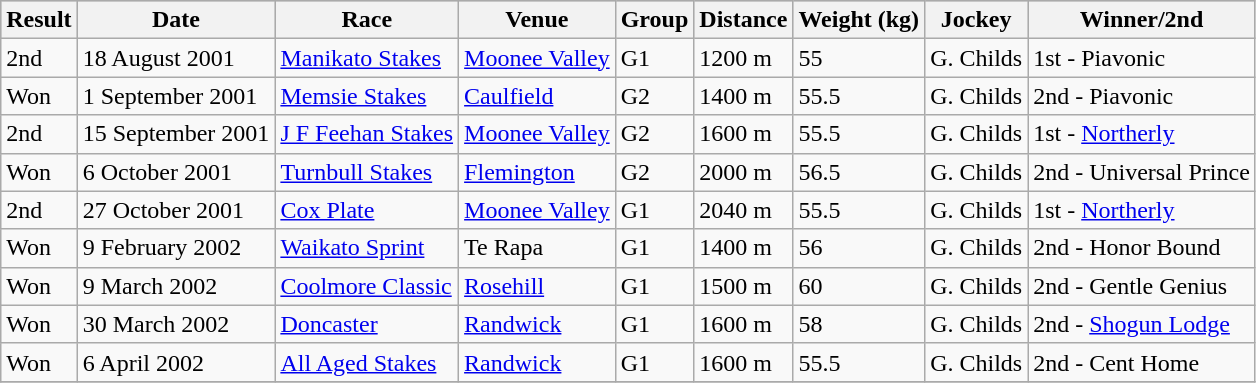<table class="wikitable">
<tr style="background:silver; color:black">
<th>Result</th>
<th>Date</th>
<th>Race</th>
<th>Venue</th>
<th>Group</th>
<th>Distance</th>
<th>Weight (kg)</th>
<th>Jockey</th>
<th>Winner/2nd</th>
</tr>
<tr>
<td>2nd</td>
<td>18 August 2001</td>
<td><a href='#'>Manikato Stakes</a></td>
<td><a href='#'>Moonee Valley</a></td>
<td>G1</td>
<td>1200 m</td>
<td>55</td>
<td>G. Childs</td>
<td>1st - Piavonic</td>
</tr>
<tr>
<td>Won</td>
<td>1 September 2001</td>
<td><a href='#'>Memsie Stakes</a></td>
<td><a href='#'>Caulfield</a></td>
<td>G2</td>
<td>1400 m</td>
<td>55.5</td>
<td>G. Childs</td>
<td>2nd - Piavonic</td>
</tr>
<tr>
<td>2nd</td>
<td>15 September 2001</td>
<td><a href='#'>J F Feehan Stakes</a></td>
<td><a href='#'>Moonee Valley</a></td>
<td>G2</td>
<td>1600 m</td>
<td>55.5</td>
<td>G. Childs</td>
<td>1st - <a href='#'>Northerly</a></td>
</tr>
<tr>
<td>Won</td>
<td>6 October 2001</td>
<td><a href='#'>Turnbull Stakes</a></td>
<td><a href='#'>Flemington</a></td>
<td>G2</td>
<td>2000 m</td>
<td>56.5</td>
<td>G. Childs</td>
<td>2nd - Universal Prince</td>
</tr>
<tr>
<td>2nd</td>
<td>27 October 2001</td>
<td><a href='#'>Cox Plate</a></td>
<td><a href='#'>Moonee Valley</a></td>
<td>G1</td>
<td>2040 m</td>
<td>55.5</td>
<td>G. Childs</td>
<td>1st - <a href='#'>Northerly</a></td>
</tr>
<tr>
<td>Won</td>
<td>9 February 2002</td>
<td><a href='#'>Waikato Sprint</a></td>
<td>Te Rapa</td>
<td>G1</td>
<td>1400 m</td>
<td>56</td>
<td>G. Childs</td>
<td>2nd - Honor Bound</td>
</tr>
<tr>
<td>Won</td>
<td>9 March 2002</td>
<td><a href='#'>Coolmore Classic</a></td>
<td><a href='#'>Rosehill</a></td>
<td>G1</td>
<td>1500 m</td>
<td>60</td>
<td>G. Childs</td>
<td>2nd - Gentle Genius</td>
</tr>
<tr>
<td>Won</td>
<td>30 March 2002</td>
<td><a href='#'>Doncaster</a></td>
<td><a href='#'>Randwick</a></td>
<td>G1</td>
<td>1600 m</td>
<td>58</td>
<td>G. Childs</td>
<td>2nd - <a href='#'>Shogun Lodge</a></td>
</tr>
<tr>
<td>Won</td>
<td>6 April 2002</td>
<td><a href='#'>All Aged Stakes</a></td>
<td><a href='#'>Randwick</a></td>
<td>G1</td>
<td>1600 m</td>
<td>55.5</td>
<td>G. Childs</td>
<td>2nd - Cent Home</td>
</tr>
<tr>
</tr>
</table>
